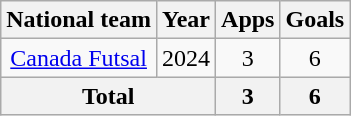<table class="wikitable" style="text-align:center">
<tr>
<th>National team</th>
<th>Year</th>
<th>Apps</th>
<th>Goals</th>
</tr>
<tr>
<td><a href='#'>Canada Futsal</a></td>
<td>2024</td>
<td>3</td>
<td>6</td>
</tr>
<tr>
<th colspan="2">Total</th>
<th>3</th>
<th>6</th>
</tr>
</table>
